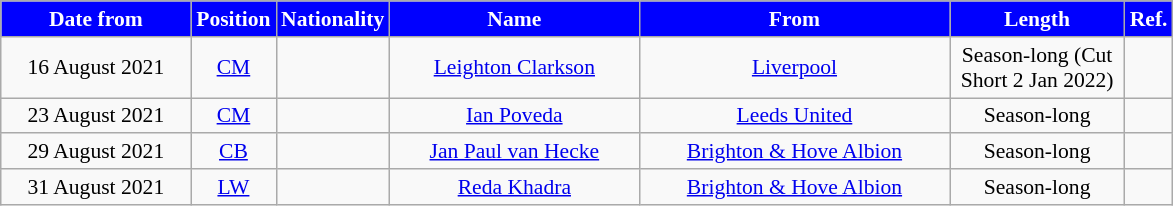<table class="wikitable"  style="text-align:center; font-size:90%; ">
<tr>
<th style="background:#0000FF; color:white; width:120px;">Date from</th>
<th style="background:#0000FF; color:white; width:50px;">Position</th>
<th style="background:#0000FF; color:white; width:50px;">Nationality</th>
<th style="background:#0000FF; color:white; width:160px;">Name</th>
<th style="background:#0000FF; color:white; width:200px;">From</th>
<th style="background:#0000FF; color:white; width:110px;">Length</th>
<th style="background:#0000FF; color:white; width:25px;">Ref.</th>
</tr>
<tr>
<td>16 August 2021</td>
<td><a href='#'>CM</a></td>
<td></td>
<td><a href='#'>Leighton Clarkson</a></td>
<td> <a href='#'>Liverpool</a></td>
<td>Season-long (Cut Short 2 Jan 2022)</td>
<td></td>
</tr>
<tr>
<td>23 August 2021</td>
<td><a href='#'>CM</a></td>
<td></td>
<td><a href='#'>Ian Poveda</a></td>
<td> <a href='#'>Leeds United</a></td>
<td>Season-long</td>
<td></td>
</tr>
<tr>
<td>29 August 2021</td>
<td><a href='#'>CB</a></td>
<td></td>
<td><a href='#'>Jan Paul van Hecke</a></td>
<td> <a href='#'>Brighton & Hove Albion</a></td>
<td>Season-long</td>
<td></td>
</tr>
<tr>
<td>31 August 2021</td>
<td><a href='#'>LW</a></td>
<td></td>
<td><a href='#'>Reda Khadra</a></td>
<td> <a href='#'>Brighton & Hove Albion</a></td>
<td>Season-long</td>
<td></td>
</tr>
</table>
